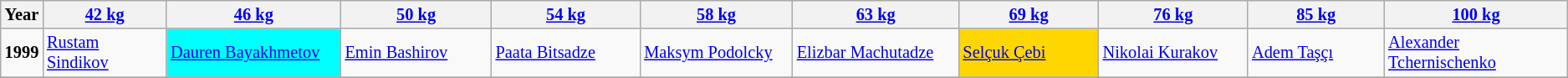<table class="wikitable sortable"  style="font-size: 85%">
<tr>
<th>Year</th>
<th width=200><a href='#'>42 kg</a></th>
<th width=275><a href='#'>46 kg</a></th>
<th width=275><a href='#'>50 kg</a></th>
<th width=275><a href='#'>54 kg</a></th>
<th width=275><a href='#'>58 kg</a></th>
<th width=275><a href='#'>63 kg</a></th>
<th width=275><a href='#'>69 kg</a></th>
<th width=275><a href='#'>76 kg</a></th>
<th width=275><a href='#'>85 kg</a></th>
<th width=275><a href='#'>100 kg</a></th>
</tr>
<tr>
<td><strong>1999</strong></td>
<td> <a href='#'>Rustam Sindikov</a></td>
<td bgcolor="aqua"> <a href='#'>Dauren Bayakhmetov</a></td>
<td> <a href='#'>Emin Bashirov</a></td>
<td> <a href='#'>Paata Bitsadze</a></td>
<td> <a href='#'>Maksym Podolcky</a></td>
<td> <a href='#'>Elizbar Machutadze</a></td>
<td bgcolor="gold"> <a href='#'>Selçuk Çebi</a></td>
<td> <a href='#'>Nikolai Kurakov</a></td>
<td> <a href='#'>Adem Taşçı</a></td>
<td> <a href='#'>Alexander Tchernischenko</a></td>
</tr>
<tr>
</tr>
</table>
